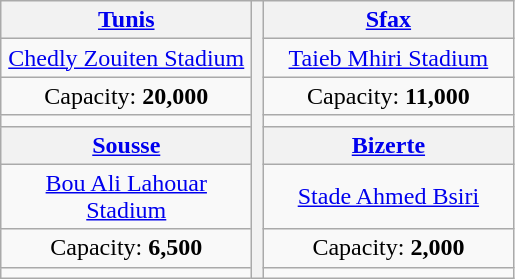<table class=wikitable style="text-align:center">
<tr>
<th width=160><a href='#'>Tunis</a></th>
<th rowspan=8><br></th>
<th width=160><a href='#'>Sfax</a></th>
</tr>
<tr>
<td><a href='#'>Chedly Zouiten Stadium</a></td>
<td><a href='#'>Taieb Mhiri Stadium</a></td>
</tr>
<tr>
<td>Capacity: <strong>20,000</strong></td>
<td>Capacity: <strong>11,000</strong></td>
</tr>
<tr>
<td></td>
<td></td>
</tr>
<tr>
<th width=160><a href='#'>Sousse</a></th>
<th><a href='#'>Bizerte</a></th>
</tr>
<tr>
<td><a href='#'>Bou Ali Lahouar Stadium</a></td>
<td><a href='#'>Stade Ahmed Bsiri</a></td>
</tr>
<tr>
<td>Capacity: <strong>6,500</strong></td>
<td>Capacity: <strong>2,000</strong></td>
</tr>
<tr>
<td></td>
<td></td>
</tr>
</table>
